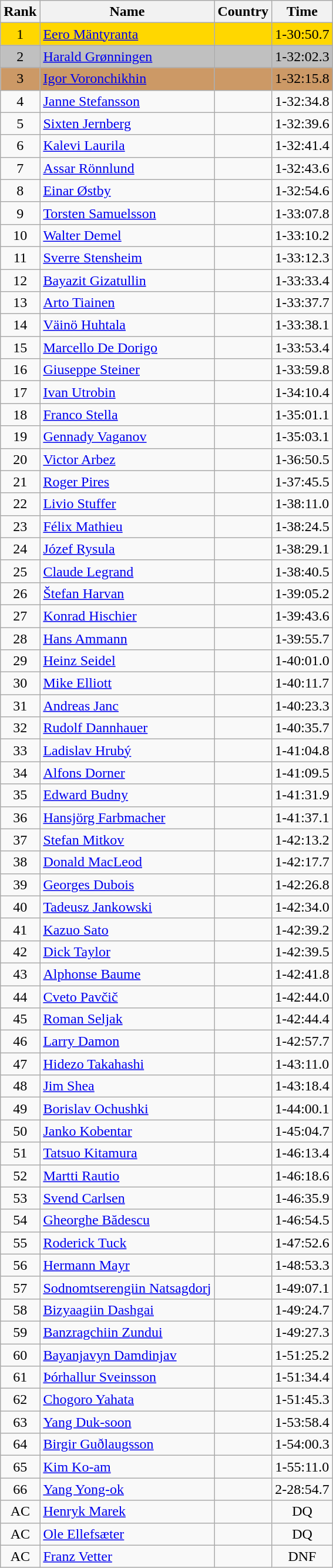<table class="wikitable sortable" style="text-align:center">
<tr>
<th>Rank</th>
<th>Name</th>
<th>Country</th>
<th>Time</th>
</tr>
<tr bgcolor=gold>
<td>1</td>
<td align="left"><a href='#'>Eero Mäntyranta</a></td>
<td align="left"></td>
<td>1-30:50.7</td>
</tr>
<tr bgcolor=silver>
<td>2</td>
<td align="left"><a href='#'>Harald Grønningen</a></td>
<td align="left"></td>
<td>1-32:02.3</td>
</tr>
<tr bgcolor=#CC9966>
<td>3</td>
<td align="left"><a href='#'>Igor Voronchikhin</a></td>
<td align="left"></td>
<td>1-32:15.8</td>
</tr>
<tr>
<td>4</td>
<td align="left"><a href='#'>Janne Stefansson</a></td>
<td align="left"></td>
<td>1-32:34.8</td>
</tr>
<tr>
<td>5</td>
<td align="left"><a href='#'>Sixten Jernberg</a></td>
<td align="left"></td>
<td>1-32:39.6</td>
</tr>
<tr>
<td>6</td>
<td align="left"><a href='#'>Kalevi Laurila</a></td>
<td align="left"></td>
<td>1-32:41.4</td>
</tr>
<tr>
<td>7</td>
<td align="left"><a href='#'>Assar Rönnlund</a></td>
<td align="left"></td>
<td>1-32:43.6</td>
</tr>
<tr>
<td>8</td>
<td align="left"><a href='#'>Einar Østby</a></td>
<td align="left"></td>
<td>1-32:54.6</td>
</tr>
<tr>
<td>9</td>
<td align="left"><a href='#'>Torsten Samuelsson</a></td>
<td align="left"></td>
<td>1-33:07.8</td>
</tr>
<tr>
<td>10</td>
<td align="left"><a href='#'>Walter Demel</a></td>
<td align="left"></td>
<td>1-33:10.2</td>
</tr>
<tr>
<td>11</td>
<td align="left"><a href='#'>Sverre Stensheim</a></td>
<td align="left"></td>
<td>1-33:12.3</td>
</tr>
<tr>
<td>12</td>
<td align="left"><a href='#'>Bayazit Gizatullin</a></td>
<td align="left"></td>
<td>1-33:33.4</td>
</tr>
<tr>
<td>13</td>
<td align="left"><a href='#'>Arto Tiainen</a></td>
<td align="left"></td>
<td>1-33:37.7</td>
</tr>
<tr>
<td>14</td>
<td align="left"><a href='#'>Väinö Huhtala</a></td>
<td align="left"></td>
<td>1-33:38.1</td>
</tr>
<tr>
<td>15</td>
<td align="left"><a href='#'>Marcello De Dorigo</a></td>
<td align="left"></td>
<td>1-33:53.4</td>
</tr>
<tr>
<td>16</td>
<td align="left"><a href='#'>Giuseppe Steiner</a></td>
<td align="left"></td>
<td>1-33:59.8</td>
</tr>
<tr>
<td>17</td>
<td align="left"><a href='#'>Ivan Utrobin</a></td>
<td align="left"></td>
<td>1-34:10.4</td>
</tr>
<tr>
<td>18</td>
<td align="left"><a href='#'>Franco Stella</a></td>
<td align="left"></td>
<td>1-35:01.1</td>
</tr>
<tr>
<td>19</td>
<td align="left"><a href='#'>Gennady Vaganov</a></td>
<td align="left"></td>
<td>1-35:03.1</td>
</tr>
<tr>
<td>20</td>
<td align="left"><a href='#'>Victor Arbez</a></td>
<td align="left"></td>
<td>1-36:50.5</td>
</tr>
<tr>
<td>21</td>
<td align="left"><a href='#'>Roger Pires</a></td>
<td align="left"></td>
<td>1-37:45.5</td>
</tr>
<tr>
<td>22</td>
<td align="left"><a href='#'>Livio Stuffer</a></td>
<td align="left"></td>
<td>1-38:11.0</td>
</tr>
<tr>
<td>23</td>
<td align="left"><a href='#'>Félix Mathieu</a></td>
<td align="left"></td>
<td>1-38:24.5</td>
</tr>
<tr>
<td>24</td>
<td align="left"><a href='#'>Józef Rysula</a></td>
<td align="left"></td>
<td>1-38:29.1</td>
</tr>
<tr>
<td>25</td>
<td align="left"><a href='#'>Claude Legrand</a></td>
<td align="left"></td>
<td>1-38:40.5</td>
</tr>
<tr>
<td>26</td>
<td align="left"><a href='#'>Štefan Harvan</a></td>
<td align="left"></td>
<td>1-39:05.2</td>
</tr>
<tr>
<td>27</td>
<td align="left"><a href='#'>Konrad Hischier</a></td>
<td align="left"></td>
<td>1-39:43.6</td>
</tr>
<tr>
<td>28</td>
<td align="left"><a href='#'>Hans Ammann</a></td>
<td align="left"></td>
<td>1-39:55.7</td>
</tr>
<tr>
<td>29</td>
<td align="left"><a href='#'>Heinz Seidel</a></td>
<td align="left"></td>
<td>1-40:01.0</td>
</tr>
<tr>
<td>30</td>
<td align="left"><a href='#'>Mike Elliott</a></td>
<td align="left"></td>
<td>1-40:11.7</td>
</tr>
<tr>
<td>31</td>
<td align="left"><a href='#'>Andreas Janc</a></td>
<td align="left"></td>
<td>1-40:23.3</td>
</tr>
<tr>
<td>32</td>
<td align="left"><a href='#'>Rudolf Dannhauer</a></td>
<td align="left"></td>
<td>1-40:35.7</td>
</tr>
<tr>
<td>33</td>
<td align="left"><a href='#'>Ladislav Hrubý</a></td>
<td align="left"></td>
<td>1-41:04.8</td>
</tr>
<tr>
<td>34</td>
<td align="left"><a href='#'>Alfons Dorner</a></td>
<td align="left"></td>
<td>1-41:09.5</td>
</tr>
<tr>
<td>35</td>
<td align="left"><a href='#'>Edward Budny</a></td>
<td align="left"></td>
<td>1-41:31.9</td>
</tr>
<tr>
<td>36</td>
<td align="left"><a href='#'>Hansjörg Farbmacher</a></td>
<td align="left"></td>
<td>1-41:37.1</td>
</tr>
<tr>
<td>37</td>
<td align="left"><a href='#'>Stefan Mitkov</a></td>
<td align="left"></td>
<td>1-42:13.2</td>
</tr>
<tr>
<td>38</td>
<td align="left"><a href='#'>Donald MacLeod</a></td>
<td align="left"></td>
<td>1-42:17.7</td>
</tr>
<tr>
<td>39</td>
<td align="left"><a href='#'>Georges Dubois</a></td>
<td align="left"></td>
<td>1-42:26.8</td>
</tr>
<tr>
<td>40</td>
<td align="left"><a href='#'>Tadeusz Jankowski</a></td>
<td align="left"></td>
<td>1-42:34.0</td>
</tr>
<tr>
<td>41</td>
<td align="left"><a href='#'>Kazuo Sato</a></td>
<td align="left"></td>
<td>1-42:39.2</td>
</tr>
<tr>
<td>42</td>
<td align="left"><a href='#'>Dick Taylor</a></td>
<td align="left"></td>
<td>1-42:39.5</td>
</tr>
<tr>
<td>43</td>
<td align="left"><a href='#'>Alphonse Baume</a></td>
<td align="left"></td>
<td>1-42:41.8</td>
</tr>
<tr>
<td>44</td>
<td align="left"><a href='#'>Cveto Pavčič</a></td>
<td align="left"></td>
<td>1-42:44.0</td>
</tr>
<tr>
<td>45</td>
<td align="left"><a href='#'>Roman Seljak</a></td>
<td align="left"></td>
<td>1-42:44.4</td>
</tr>
<tr>
<td>46</td>
<td align="left"><a href='#'>Larry Damon</a></td>
<td align="left"></td>
<td>1-42:57.7</td>
</tr>
<tr>
<td>47</td>
<td align="left"><a href='#'>Hidezo Takahashi</a></td>
<td align="left"></td>
<td>1-43:11.0</td>
</tr>
<tr>
<td>48</td>
<td align="left"><a href='#'>Jim Shea</a></td>
<td align="left"></td>
<td>1-43:18.4</td>
</tr>
<tr>
<td>49</td>
<td align="left"><a href='#'>Borislav Ochushki</a></td>
<td align="left"></td>
<td>1-44:00.1</td>
</tr>
<tr>
<td>50</td>
<td align="left"><a href='#'>Janko Kobentar</a></td>
<td align="left"></td>
<td>1-45:04.7</td>
</tr>
<tr>
<td>51</td>
<td align="left"><a href='#'>Tatsuo Kitamura</a></td>
<td align="left"></td>
<td>1-46:13.4</td>
</tr>
<tr>
<td>52</td>
<td align="left"><a href='#'>Martti Rautio</a></td>
<td align="left"></td>
<td>1-46:18.6</td>
</tr>
<tr>
<td>53</td>
<td align="left"><a href='#'>Svend Carlsen</a></td>
<td align="left"></td>
<td>1-46:35.9</td>
</tr>
<tr>
<td>54</td>
<td align="left"><a href='#'>Gheorghe Bădescu</a></td>
<td align="left"></td>
<td>1-46:54.5</td>
</tr>
<tr>
<td>55</td>
<td align="left"><a href='#'>Roderick Tuck</a></td>
<td align="left"></td>
<td>1-47:52.6</td>
</tr>
<tr>
<td>56</td>
<td align="left"><a href='#'>Hermann Mayr</a></td>
<td align="left"></td>
<td>1-48:53.3</td>
</tr>
<tr>
<td>57</td>
<td align="left"><a href='#'>Sodnomtserengiin Natsagdorj</a></td>
<td align="left"></td>
<td>1-49:07.1</td>
</tr>
<tr>
<td>58</td>
<td align="left"><a href='#'>Bizyaagiin Dashgai</a></td>
<td align="left"></td>
<td>1-49:24.7</td>
</tr>
<tr>
<td>59</td>
<td align="left"><a href='#'>Banzragchiin Zundui</a></td>
<td align="left"></td>
<td>1-49:27.3</td>
</tr>
<tr>
<td>60</td>
<td align="left"><a href='#'>Bayanjavyn Damdinjav</a></td>
<td align="left"></td>
<td>1-51:25.2</td>
</tr>
<tr>
<td>61</td>
<td align="left"><a href='#'>Þórhallur Sveinsson</a></td>
<td align="left"></td>
<td>1-51:34.4</td>
</tr>
<tr>
<td>62</td>
<td align="left"><a href='#'>Chogoro Yahata</a></td>
<td align="left"></td>
<td>1-51:45.3</td>
</tr>
<tr>
<td>63</td>
<td align="left"><a href='#'>Yang Duk-soon</a></td>
<td align="left"></td>
<td>1-53:58.4</td>
</tr>
<tr>
<td>64</td>
<td align="left"><a href='#'>Birgir Guðlaugsson</a></td>
<td align="left"></td>
<td>1-54:00.3</td>
</tr>
<tr>
<td>65</td>
<td align="left"><a href='#'>Kim Ko-am</a></td>
<td align="left"></td>
<td>1-55:11.0</td>
</tr>
<tr>
<td>66</td>
<td align="left"><a href='#'>Yang Yong-ok</a></td>
<td align="left"></td>
<td>2-28:54.7</td>
</tr>
<tr>
<td>AC</td>
<td align="left"><a href='#'>Henryk Marek</a></td>
<td align="left"></td>
<td>DQ</td>
</tr>
<tr>
<td>AC</td>
<td align="left"><a href='#'>Ole Ellefsæter</a></td>
<td align="left"></td>
<td>DQ</td>
</tr>
<tr>
<td>AC</td>
<td align="left"><a href='#'>Franz Vetter</a></td>
<td align="left"></td>
<td>DNF</td>
</tr>
</table>
